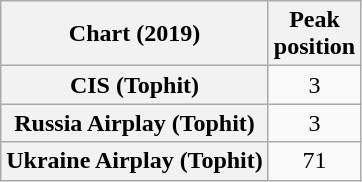<table class="wikitable sortable plainrowheaders" style="text-align:center">
<tr>
<th scope="col">Chart (2019)</th>
<th scope="col">Peak<br>position</th>
</tr>
<tr>
<th scope="row">CIS (Tophit)</th>
<td>3</td>
</tr>
<tr>
<th scope="row">Russia Airplay (Tophit)</th>
<td>3</td>
</tr>
<tr>
<th scope="row">Ukraine Airplay (Tophit)</th>
<td>71</td>
</tr>
</table>
